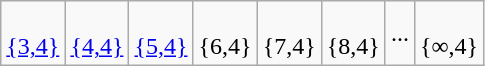<table class="wikitable">
<tr align=center>
<td><br><a href='#'>{3,4}</a><br></td>
<td><br><a href='#'>{4,4}</a><br></td>
<td><br><a href='#'>{5,4}</a><br></td>
<td><br>{6,4}<br></td>
<td><br>{7,4}<br></td>
<td><br>{8,4}<br></td>
<td>...</td>
<td><br>{∞,4}<br></td>
</tr>
</table>
